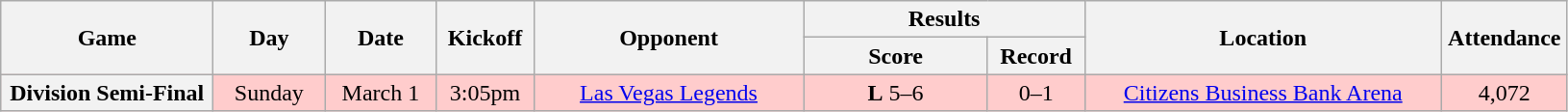<table class="wikitable">
<tr>
<th rowspan="2" width="140">Game</th>
<th rowspan="2" width="70">Day</th>
<th rowspan="2" width="70">Date</th>
<th rowspan="2" width="60">Kickoff</th>
<th rowspan="2" width="180">Opponent</th>
<th colspan="2" width="180">Results</th>
<th rowspan="2" width="240">Location</th>
<th rowspan="2" width="80">Attendance</th>
</tr>
<tr>
<th width="120">Score</th>
<th width="60">Record</th>
</tr>
<tr style="text-align:center; background:#ffcccc;">
<th>Division Semi-Final</th>
<td>Sunday</td>
<td>March 1</td>
<td>3:05pm</td>
<td><a href='#'>Las Vegas Legends</a></td>
<td><strong>L</strong> 5–6</td>
<td>0–1</td>
<td><a href='#'>Citizens Business Bank Arena</a></td>
<td>4,072</td>
</tr>
</table>
